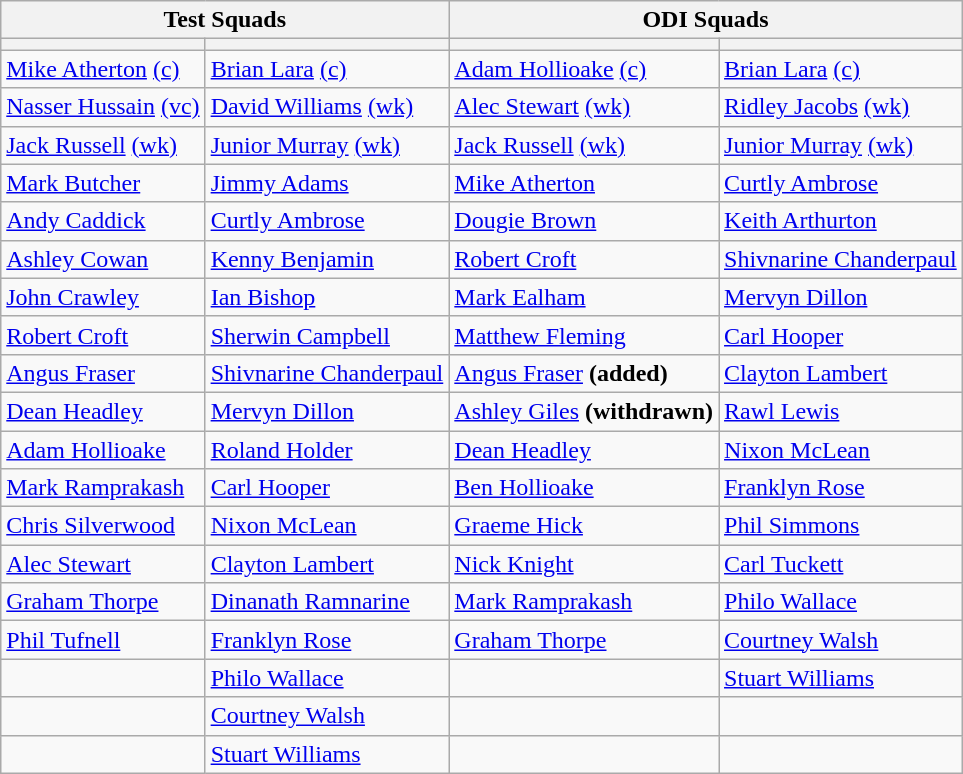<table class="wikitable">
<tr>
<th colspan=2>Test Squads</th>
<th colspan=2>ODI Squads</th>
</tr>
<tr>
<th></th>
<th></th>
<th></th>
<th></th>
</tr>
<tr>
<td><a href='#'>Mike Atherton</a> <a href='#'>(c)</a></td>
<td><a href='#'>Brian Lara</a> <a href='#'>(c)</a></td>
<td><a href='#'>Adam Hollioake</a> <a href='#'>(c)</a></td>
<td><a href='#'>Brian Lara</a> <a href='#'>(c)</a></td>
</tr>
<tr>
<td><a href='#'>Nasser Hussain</a> <a href='#'>(vc)</a></td>
<td><a href='#'>David Williams</a> <a href='#'>(wk)</a></td>
<td><a href='#'>Alec Stewart</a> <a href='#'>(wk)</a></td>
<td><a href='#'>Ridley Jacobs</a> <a href='#'>(wk)</a></td>
</tr>
<tr>
<td><a href='#'>Jack Russell</a> <a href='#'>(wk)</a></td>
<td><a href='#'>Junior Murray</a> <a href='#'>(wk)</a></td>
<td><a href='#'>Jack Russell</a> <a href='#'>(wk)</a></td>
<td><a href='#'>Junior Murray</a> <a href='#'>(wk)</a></td>
</tr>
<tr>
<td><a href='#'>Mark Butcher</a></td>
<td><a href='#'>Jimmy Adams</a></td>
<td><a href='#'>Mike Atherton</a></td>
<td><a href='#'>Curtly Ambrose</a></td>
</tr>
<tr>
<td><a href='#'>Andy Caddick</a></td>
<td><a href='#'>Curtly Ambrose</a></td>
<td><a href='#'>Dougie Brown</a></td>
<td><a href='#'>Keith Arthurton</a></td>
</tr>
<tr>
<td><a href='#'>Ashley Cowan</a></td>
<td><a href='#'>Kenny Benjamin</a></td>
<td><a href='#'>Robert Croft</a></td>
<td><a href='#'>Shivnarine Chanderpaul</a></td>
</tr>
<tr>
<td><a href='#'>John Crawley</a></td>
<td><a href='#'>Ian Bishop</a></td>
<td><a href='#'>Mark Ealham</a></td>
<td><a href='#'>Mervyn Dillon</a></td>
</tr>
<tr>
<td><a href='#'>Robert Croft</a></td>
<td><a href='#'>Sherwin Campbell</a></td>
<td><a href='#'>Matthew Fleming</a></td>
<td><a href='#'>Carl Hooper</a></td>
</tr>
<tr>
<td><a href='#'>Angus Fraser</a></td>
<td><a href='#'>Shivnarine Chanderpaul</a></td>
<td><a href='#'>Angus Fraser</a> <strong>(added)</strong></td>
<td><a href='#'>Clayton Lambert</a></td>
</tr>
<tr>
<td><a href='#'>Dean Headley</a></td>
<td><a href='#'>Mervyn Dillon</a></td>
<td><a href='#'>Ashley Giles</a> <strong>(withdrawn)</strong></td>
<td><a href='#'>Rawl Lewis</a></td>
</tr>
<tr>
<td><a href='#'>Adam Hollioake</a></td>
<td><a href='#'>Roland Holder</a></td>
<td><a href='#'>Dean Headley</a></td>
<td><a href='#'>Nixon McLean</a></td>
</tr>
<tr>
<td><a href='#'>Mark Ramprakash</a></td>
<td><a href='#'>Carl Hooper</a></td>
<td><a href='#'>Ben Hollioake</a></td>
<td><a href='#'>Franklyn Rose</a></td>
</tr>
<tr>
<td><a href='#'>Chris Silverwood</a></td>
<td><a href='#'>Nixon McLean</a></td>
<td><a href='#'>Graeme Hick</a></td>
<td><a href='#'>Phil Simmons</a></td>
</tr>
<tr>
<td><a href='#'>Alec Stewart</a></td>
<td><a href='#'>Clayton Lambert</a></td>
<td><a href='#'>Nick Knight</a></td>
<td><a href='#'>Carl Tuckett</a></td>
</tr>
<tr>
<td><a href='#'>Graham Thorpe</a></td>
<td><a href='#'>Dinanath Ramnarine</a></td>
<td><a href='#'>Mark Ramprakash</a></td>
<td><a href='#'>Philo Wallace</a></td>
</tr>
<tr>
<td><a href='#'>Phil Tufnell</a></td>
<td><a href='#'>Franklyn Rose</a></td>
<td><a href='#'>Graham Thorpe</a></td>
<td><a href='#'>Courtney Walsh</a></td>
</tr>
<tr>
<td></td>
<td><a href='#'>Philo Wallace</a></td>
<td></td>
<td><a href='#'>Stuart Williams</a></td>
</tr>
<tr>
<td></td>
<td><a href='#'>Courtney Walsh</a></td>
<td></td>
<td></td>
</tr>
<tr>
<td></td>
<td><a href='#'>Stuart Williams</a></td>
<td></td>
<td></td>
</tr>
</table>
